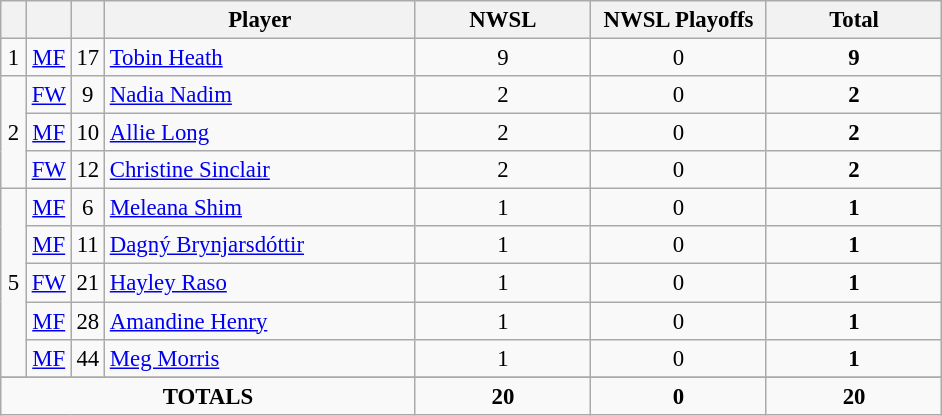<table class="wikitable sortable" style="font-size: 95%; text-align: center;">
<tr>
<th width=10></th>
<th width=10></th>
<th width=10></th>
<th width=200>Player</th>
<th width=110>NWSL</th>
<th width=110>NWSL Playoffs</th>
<th width=110>Total</th>
</tr>
<tr>
<td>1</td>
<td><a href='#'>MF</a></td>
<td>17</td>
<td align=left> <a href='#'>Tobin Heath</a></td>
<td>9</td>
<td>0</td>
<td><strong>9</strong></td>
</tr>
<tr>
<td rowspan="3">2</td>
<td><a href='#'>FW</a></td>
<td>9</td>
<td align=left> <a href='#'>Nadia Nadim</a></td>
<td>2</td>
<td>0</td>
<td><strong>2</strong></td>
</tr>
<tr>
<td><a href='#'>MF</a></td>
<td>10</td>
<td align=left> <a href='#'>Allie Long</a></td>
<td>2</td>
<td>0</td>
<td><strong>2</strong></td>
</tr>
<tr>
<td><a href='#'>FW</a></td>
<td>12</td>
<td align=left> <a href='#'>Christine Sinclair</a></td>
<td>2</td>
<td>0</td>
<td><strong>2</strong></td>
</tr>
<tr>
<td rowspan="5">5</td>
<td><a href='#'>MF</a></td>
<td>6</td>
<td align=left> <a href='#'>Meleana Shim</a></td>
<td>1</td>
<td>0</td>
<td><strong>1</strong></td>
</tr>
<tr>
<td><a href='#'>MF</a></td>
<td>11</td>
<td align=left> <a href='#'>Dagný Brynjarsdóttir</a></td>
<td>1</td>
<td>0</td>
<td><strong>1</strong></td>
</tr>
<tr>
<td><a href='#'>FW</a></td>
<td>21</td>
<td align=left> <a href='#'>Hayley Raso</a></td>
<td>1</td>
<td>0</td>
<td><strong>1</strong></td>
</tr>
<tr>
<td><a href='#'>MF</a></td>
<td>28</td>
<td align=left> <a href='#'>Amandine Henry</a></td>
<td>1</td>
<td>0</td>
<td><strong>1</strong></td>
</tr>
<tr>
<td><a href='#'>MF</a></td>
<td>44</td>
<td align=left> <a href='#'>Meg Morris</a></td>
<td>1</td>
<td>0</td>
<td><strong>1</strong></td>
</tr>
<tr>
</tr>
<tr class="sortbottom">
<td colspan=4><strong>TOTALS</strong></td>
<td><strong>20</strong></td>
<td><strong>0</strong></td>
<td><strong>20</strong></td>
</tr>
</table>
